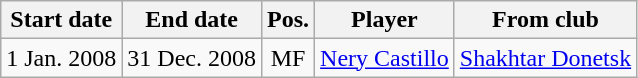<table class="wikitable">
<tr>
<th>Start date</th>
<th>End date</th>
<th>Pos.</th>
<th>Player</th>
<th>From club</th>
</tr>
<tr>
<td>1 Jan. 2008</td>
<td>31 Dec. 2008</td>
<td align="center">MF</td>
<td> <a href='#'>Nery Castillo</a></td>
<td> <a href='#'>Shakhtar Donetsk</a></td>
</tr>
</table>
